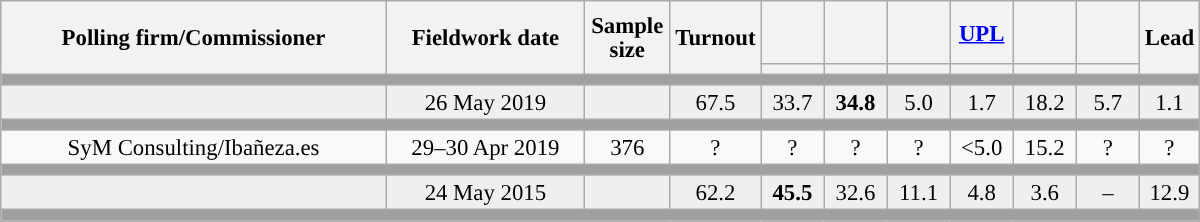<table class="wikitable collapsible collapsed" style="text-align:center; font-size:95%; line-height:16px;">
<tr style="height:42px;">
<th style="width:250px;" rowspan="2">Polling firm/Commissioner</th>
<th style="width:125px;" rowspan="2">Fieldwork date</th>
<th style="width:50px;" rowspan="2">Sample size</th>
<th style="width:45px;" rowspan="2">Turnout</th>
<th style="width:35px;"></th>
<th style="width:35px;"></th>
<th style="width:35px;"></th>
<th style="width:35px;"><a href='#'>UPL</a></th>
<th style="width:35px;"></th>
<th style="width:35px;"></th>
<th style="width:30px;" rowspan="2">Lead</th>
</tr>
<tr>
<th style="color:inherit;background:"></th>
<th style="color:inherit;background:"></th>
<th style="color:inherit;background:"></th>
<th style="color:inherit;background:"></th>
<th style="color:inherit;background:"></th>
<th style="color:inherit;background:"></th>
</tr>
<tr>
<td colspan="11" style="background:#A0A0A0"></td>
</tr>
<tr style="background:#EFEFEF;">
<td><strong></strong></td>
<td>26 May 2019</td>
<td></td>
<td>67.5</td>
<td>33.7<br></td>
<td><strong>34.8</strong><br></td>
<td>5.0<br></td>
<td>1.7<br></td>
<td>18.2<br></td>
<td>5.7<br></td>
<td style="background:">1.1</td>
</tr>
<tr>
<td colspan="11" style="background:#A0A0A0"></td>
</tr>
<tr>
<td>SyM Consulting/Ibañeza.es</td>
<td>29–30 Apr 2019</td>
<td>376</td>
<td>?</td>
<td>?<br></td>
<td>?<br></td>
<td>?<br></td>
<td><5.0<br></td>
<td>15.2<br></td>
<td>?<br></td>
<td style="background:">?</td>
</tr>
<tr>
<td colspan="11" style="background:#A0A0A0"></td>
</tr>
<tr style="background:#EFEFEF;">
<td><strong></strong></td>
<td>24 May 2015</td>
<td></td>
<td>62.2</td>
<td><strong>45.5</strong><br></td>
<td>32.6<br></td>
<td>11.1<br></td>
<td>4.8<br></td>
<td>3.6<br></td>
<td>–</td>
<td style="background:">12.9</td>
</tr>
<tr>
<td colspan="11" style="background:#A0A0A0"></td>
</tr>
</table>
